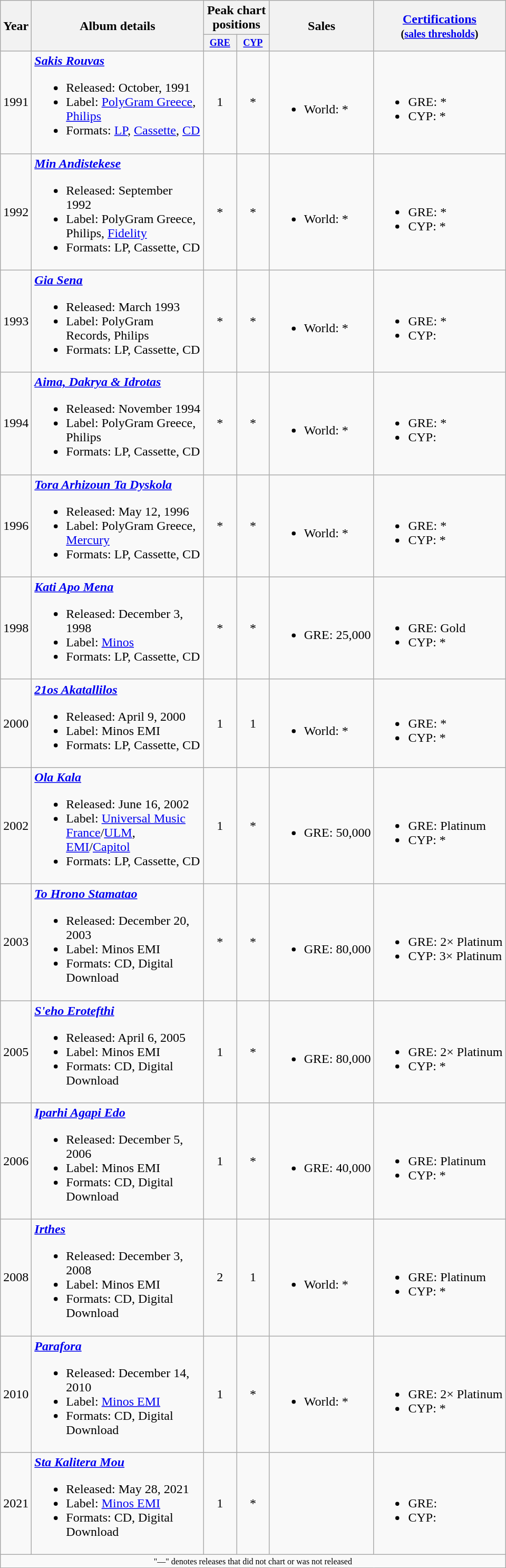<table class="wikitable" style="text-align:center;">
<tr>
<th rowspan="2">Year</th>
<th rowspan="2" style="width:210px;">Album details</th>
<th colspan="2">Peak chart positions</th>
<th rowspan="2">Sales</th>
<th rowspan="2"><a href='#'>Certifications</a><br><small>(<a href='#'>sales thresholds</a>)</small> <br></th>
</tr>
<tr>
<th style="width:3em;font-size:75%"><a href='#'>GRE</a><br></th>
<th style="width:3em;font-size:75%"><a href='#'>CYP</a></th>
</tr>
<tr>
<td>1991</td>
<td align="left"><strong><em><a href='#'>Sakis Rouvas</a></em></strong><br><ul><li>Released: October, 1991</li><li>Label: <a href='#'>PolyGram Greece</a>, <a href='#'>Philips</a></li><li>Formats: <a href='#'>LP</a>, <a href='#'>Cassette</a>, <a href='#'>CD</a></li></ul></td>
<td>1</td>
<td>*</td>
<td align="left"><br><ul><li>World: *</li></ul></td>
<td align="left"><br><ul><li>GRE: *</li><li>CYP: *</li></ul></td>
</tr>
<tr>
<td>1992</td>
<td align="left"><strong><em><a href='#'>Min Andistekese</a></em></strong><br><ul><li>Released: September 1992</li><li>Label: PolyGram Greece, Philips, <a href='#'>Fidelity</a></li><li>Formats: LP, Cassette, CD</li></ul></td>
<td>*</td>
<td>*</td>
<td align="left"><br><ul><li>World: *</li></ul></td>
<td align="left"><br><ul><li>GRE: * </li><li>CYP: *</li></ul></td>
</tr>
<tr>
<td>1993</td>
<td align="left"><strong><em><a href='#'>Gia Sena</a></em></strong><br><ul><li>Released: March 1993</li><li>Label: PolyGram Records, Philips</li><li>Formats: LP, Cassette, CD</li></ul></td>
<td>*</td>
<td>*</td>
<td align="left"><br><ul><li>World: *</li></ul></td>
<td align="left"><br><ul><li>GRE: * </li><li>CYP:</li></ul></td>
</tr>
<tr>
<td>1994</td>
<td align="left"><strong><em><a href='#'>Aima, Dakrya & Idrotas</a></em></strong><br><ul><li>Released: November 1994</li><li>Label: PolyGram Greece, Philips</li><li>Formats: LP, Cassette, CD</li></ul></td>
<td>*</td>
<td>*</td>
<td align="left"><br><ul><li>World: *</li></ul></td>
<td align="left"><br><ul><li>GRE: * </li><li>CYP:</li></ul></td>
</tr>
<tr>
<td>1996</td>
<td align="left"><strong><em><a href='#'>Tora Arhizoun Ta Dyskola</a></em></strong><br><ul><li>Released: May 12, 1996</li><li>Label: PolyGram Greece, <a href='#'>Mercury</a></li><li>Formats: LP, Cassette, CD</li></ul></td>
<td>*</td>
<td>*</td>
<td align="left"><br><ul><li>World: *</li></ul></td>
<td align="left"><br><ul><li>GRE: * </li><li>CYP: *</li></ul></td>
</tr>
<tr>
<td>1998</td>
<td align="left"><strong><em><a href='#'>Kati Apo Mena</a></em></strong><br><ul><li>Released: December 3, 1998</li><li>Label: <a href='#'>Minos</a></li><li>Formats: LP, Cassette, CD</li></ul></td>
<td>*</td>
<td>*</td>
<td align="left"><br><ul><li>GRE: 25,000</li></ul></td>
<td align="left"><br><ul><li>GRE: Gold</li><li>CYP: *</li></ul></td>
</tr>
<tr>
<td>2000</td>
<td align="left"><strong><em><a href='#'>21os Akatallilos</a></em></strong><br><ul><li>Released: April 9, 2000</li><li>Label: Minos EMI</li><li>Formats: LP, Cassette, CD</li></ul></td>
<td>1</td>
<td>1</td>
<td align="left"><br><ul><li>World: *</li></ul></td>
<td align="left"><br><ul><li>GRE: *</li><li>CYP: *</li></ul></td>
</tr>
<tr>
<td>2002</td>
<td align="left"><strong><em><a href='#'>Ola Kala</a></em></strong><br><ul><li>Released: June 16, 2002</li><li>Label: <a href='#'>Universal Music France</a>/<a href='#'>ULM</a>, <a href='#'>EMI</a>/<a href='#'>Capitol</a></li><li>Formats: LP, Cassette, CD</li></ul></td>
<td>1</td>
<td>*</td>
<td align="left"><br><ul><li>GRE: 50,000</li></ul></td>
<td align="left"><br><ul><li>GRE:  Platinum</li><li>CYP:  *</li></ul></td>
</tr>
<tr>
<td>2003</td>
<td align="left"><strong><em><a href='#'>To Hrono Stamatao</a></em></strong><br><ul><li>Released: December 20, 2003</li><li>Label: Minos EMI</li><li>Formats: CD, Digital Download</li></ul></td>
<td>*</td>
<td>*</td>
<td align="left"><br><ul><li>GRE: 80,000</li></ul></td>
<td align="left"><br><ul><li>GRE: 2× Platinum</li><li>CYP: 3× Platinum</li></ul></td>
</tr>
<tr>
<td>2005</td>
<td align="left"><strong><em><a href='#'>S'eho Erotefthi</a></em></strong><br><ul><li>Released: April 6, 2005</li><li>Label: Minos EMI</li><li>Formats: CD, Digital Download</li></ul></td>
<td>1</td>
<td>*</td>
<td align="left"><br><ul><li>GRE: 80,000</li></ul></td>
<td align="left"><br><ul><li>GRE: 2× Platinum</li><li>CYP: *</li></ul></td>
</tr>
<tr>
<td>2006</td>
<td align="left"><strong><em><a href='#'>Iparhi Agapi Edo</a></em></strong><br><ul><li>Released: December 5, 2006</li><li>Label: Minos EMI</li><li>Formats: CD, Digital Download</li></ul></td>
<td>1</td>
<td>*</td>
<td align="left"><br><ul><li>GRE: 40,000</li></ul></td>
<td align="left"><br><ul><li>GRE: Platinum</li><li>CYP: *</li></ul></td>
</tr>
<tr>
<td>2008</td>
<td align="left"><strong><em><a href='#'>Irthes</a></em></strong><br><ul><li>Released: December 3, 2008</li><li>Label: Minos EMI</li><li>Formats: CD, Digital Download</li></ul></td>
<td>2</td>
<td>1</td>
<td align="left"><br><ul><li>World: *</li></ul></td>
<td align="left"><br><ul><li>GRE: Platinum</li><li>CYP: *</li></ul></td>
</tr>
<tr>
<td>2010</td>
<td align="left"><strong><em><a href='#'>Parafora</a></em></strong><br><ul><li>Released: December 14, 2010</li><li>Label: <a href='#'>Minos EMI</a></li><li>Formats: CD, Digital Download</li></ul></td>
<td>1</td>
<td>*</td>
<td align="left"><br><ul><li>World: *</li></ul></td>
<td align="left"><br><ul><li>GRE: 2× Platinum</li><li>CYP: *</li></ul></td>
</tr>
<tr>
<td>2021</td>
<td align="left"><strong><em><a href='#'>Sta Kalitera Mou</a></em></strong><br><ul><li>Released: May 28, 2021</li><li>Label: <a href='#'>Minos EMI</a></li><li>Formats: CD, Digital Download</li></ul></td>
<td>1</td>
<td>*</td>
<td></td>
<td align="left"><br><ul><li>GRE:</li><li>CYP:</li></ul></td>
</tr>
<tr>
<td colspan="8" style="text-align:center; font-size:8pt;">"—" denotes releases that did not chart or was not released</td>
</tr>
</table>
